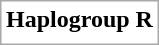<table | cellpadding="1" style="border:1px solid darkgray;" align=left>
<tr align=Left>
<td><strong>Haplogroup R</strong></td>
</tr>
<tr valign = top align=center align=center width="120%">
<td></td>
</tr>
</table>
